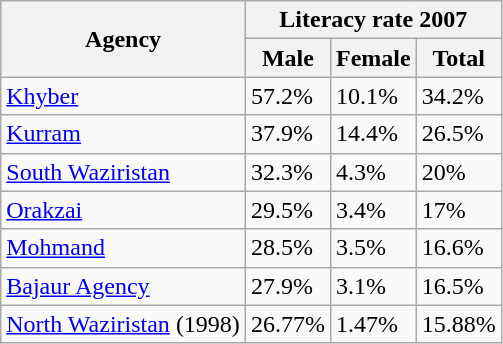<table class="sortable wikitable">
<tr>
<th rowspan=2>Agency</th>
<th colspan=3>Literacy rate 2007</th>
</tr>
<tr>
<th>Male</th>
<th>Female</th>
<th>Total</th>
</tr>
<tr>
<td><a href='#'>Khyber</a></td>
<td>57.2%</td>
<td>10.1%</td>
<td>34.2%</td>
</tr>
<tr>
<td><a href='#'>Kurram</a></td>
<td>37.9%</td>
<td>14.4%</td>
<td>26.5%</td>
</tr>
<tr>
<td><a href='#'>South Waziristan</a></td>
<td>32.3%</td>
<td>4.3%</td>
<td>20%</td>
</tr>
<tr>
<td><a href='#'>Orakzai</a></td>
<td>29.5%</td>
<td>3.4%</td>
<td>17%</td>
</tr>
<tr>
<td><a href='#'>Mohmand</a></td>
<td>28.5%</td>
<td>3.5%</td>
<td>16.6%</td>
</tr>
<tr>
<td><a href='#'>Bajaur Agency</a></td>
<td>27.9%</td>
<td>3.1%</td>
<td>16.5%</td>
</tr>
<tr>
<td><a href='#'>North Waziristan</a> (1998)</td>
<td>26.77%</td>
<td>1.47%</td>
<td>15.88%</td>
</tr>
</table>
